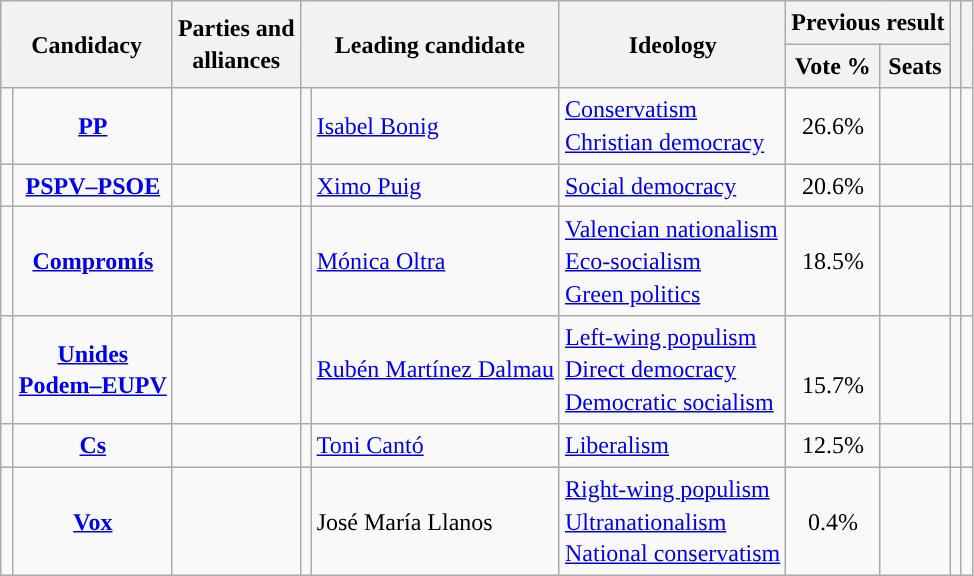<table class="wikitable" style="line-height:1.35em; text-align:left;">
<tr>
<th colspan="2" rowspan="2">Candidacy</th>
<th rowspan="2">Parties and<br>alliances</th>
<th colspan="2" rowspan="2">Leading candidate</th>
<th rowspan="2">Ideology</th>
<th colspan="2">Previous result</th>
<th rowspan="2"></th>
<th rowspan="2"></th>
</tr>
<tr>
<th>Vote %</th>
<th>Seats</th>
</tr>
<tr>
<td width="1" style="color:inherit;background:"></td>
<td align="center"><strong><a href='#'>PP</a></strong></td>
<td></td>
<td></td>
<td><a href='#'>Isabel Bonig</a></td>
<td><a href='#'>Conservatism</a><br><a href='#'>Christian democracy</a></td>
<td align="center">26.6%</td>
<td></td>
<td></td>
<td></td>
</tr>
<tr>
<td style="color:inherit;background:"></td>
<td align="center"><strong><a href='#'>PSPV–PSOE</a></strong></td>
<td></td>
<td></td>
<td><a href='#'>Ximo Puig</a></td>
<td><a href='#'>Social democracy</a></td>
<td align="center">20.6%</td>
<td></td>
<td></td>
<td></td>
</tr>
<tr>
<td style="color:inherit;background:"></td>
<td align="center"><strong><a href='#'>Compromís</a></strong></td>
<td></td>
<td></td>
<td><a href='#'>Mónica Oltra</a></td>
<td><a href='#'>Valencian nationalism</a><br><a href='#'>Eco-socialism</a><br><a href='#'>Green politics</a></td>
<td align="center">18.5%</td>
<td></td>
<td></td>
<td></td>
</tr>
<tr>
<td style="color:inherit;background:"></td>
<td align="center"><strong><a href='#'>Unides<br>Podem–EUPV</a></strong></td>
<td></td>
<td></td>
<td><a href='#'>Rubén Martínez Dalmau</a></td>
<td><a href='#'>Left-wing populism</a><br><a href='#'>Direct democracy</a><br><a href='#'>Democratic socialism</a></td>
<td align="center"><br>15.7%<br></td>
<td></td>
<td></td>
<td><br></td>
</tr>
<tr>
<td style="color:inherit;background:"></td>
<td align="center"><strong><a href='#'>Cs</a></strong></td>
<td></td>
<td></td>
<td><a href='#'>Toni Cantó</a></td>
<td><a href='#'>Liberalism</a></td>
<td align="center">12.5%</td>
<td></td>
<td></td>
<td></td>
</tr>
<tr>
<td style="color:inherit;background:"></td>
<td align="center"><strong><a href='#'>Vox</a></strong></td>
<td></td>
<td></td>
<td>José María Llanos</td>
<td><a href='#'>Right-wing populism</a><br><a href='#'>Ultranationalism</a><br><a href='#'>National conservatism</a></td>
<td align="center">0.4%</td>
<td></td>
<td></td>
<td></td>
</tr>
</table>
